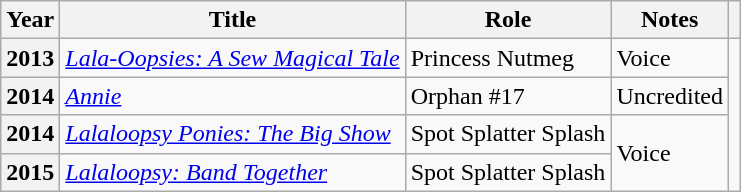<table class="wikitable plainrowheaders sortable">
<tr>
<th scope="col">Year</th>
<th scope="col">Title</th>
<th scope="col">Role</th>
<th class="unsortable">Notes</th>
<th scope="col" class="unsortable"></th>
</tr>
<tr>
<th scope="row">2013</th>
<td><em><a href='#'>Lala-Oopsies: A Sew Magical Tale</a></em></td>
<td>Princess Nutmeg</td>
<td>Voice</td>
<td rowspan="5" style="text-align:center;"></td>
</tr>
<tr>
<th scope="row">2014</th>
<td><em><a href='#'>Annie</a></em></td>
<td>Orphan #17</td>
<td>Uncredited</td>
</tr>
<tr>
<th scope="row">2014</th>
<td><em><a href='#'>Lalaloopsy Ponies: The Big Show</a></em></td>
<td>Spot Splatter Splash</td>
<td rowspan="3">Voice</td>
</tr>
<tr>
<th scope="row">2015</th>
<td><em><a href='#'>Lalaloopsy: Band Together</a></em></td>
<td>Spot Splatter Splash</td>
</tr>
</table>
